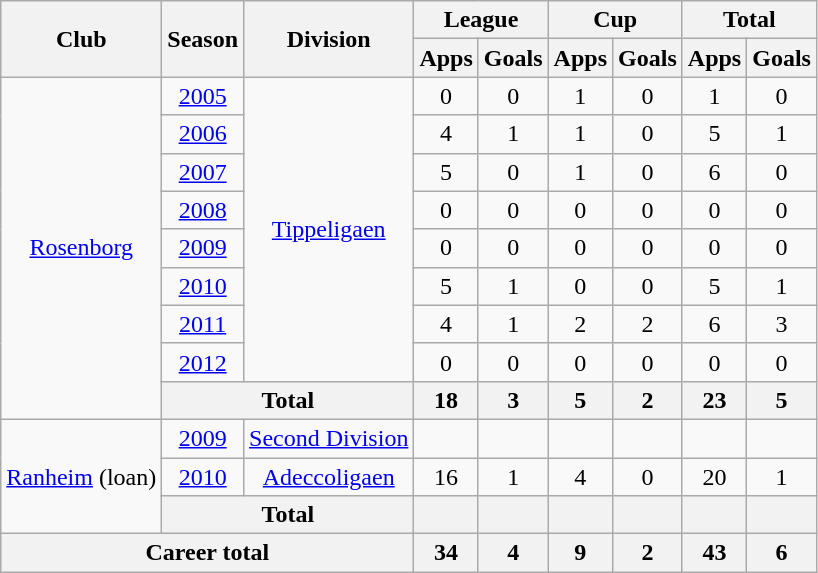<table class="wikitable" style="text-align:center">
<tr>
<th rowspan="2">Club</th>
<th rowspan="2">Season</th>
<th rowspan="2">Division</th>
<th colspan="2">League</th>
<th colspan="2">Cup</th>
<th colspan="2">Total</th>
</tr>
<tr>
<th>Apps</th>
<th>Goals</th>
<th>Apps</th>
<th>Goals</th>
<th>Apps</th>
<th>Goals</th>
</tr>
<tr>
<td rowspan="9"><a href='#'>Rosenborg</a></td>
<td><a href='#'>2005</a></td>
<td rowspan="8"><a href='#'>Tippeligaen</a></td>
<td>0</td>
<td>0</td>
<td>1</td>
<td>0</td>
<td>1</td>
<td>0</td>
</tr>
<tr>
<td><a href='#'>2006</a></td>
<td>4</td>
<td>1</td>
<td>1</td>
<td>0</td>
<td>5</td>
<td>1</td>
</tr>
<tr>
<td><a href='#'>2007</a></td>
<td>5</td>
<td>0</td>
<td>1</td>
<td>0</td>
<td>6</td>
<td>0</td>
</tr>
<tr>
<td><a href='#'>2008</a></td>
<td>0</td>
<td>0</td>
<td>0</td>
<td>0</td>
<td>0</td>
<td>0</td>
</tr>
<tr>
<td><a href='#'>2009</a></td>
<td>0</td>
<td>0</td>
<td>0</td>
<td>0</td>
<td>0</td>
<td>0</td>
</tr>
<tr>
<td><a href='#'>2010</a></td>
<td>5</td>
<td>1</td>
<td>0</td>
<td>0</td>
<td>5</td>
<td>1</td>
</tr>
<tr>
<td><a href='#'>2011</a></td>
<td>4</td>
<td>1</td>
<td>2</td>
<td>2</td>
<td>6</td>
<td>3</td>
</tr>
<tr>
<td><a href='#'>2012</a></td>
<td>0</td>
<td>0</td>
<td>0</td>
<td>0</td>
<td>0</td>
<td>0</td>
</tr>
<tr>
<th colspan="2">Total</th>
<th>18</th>
<th>3</th>
<th>5</th>
<th>2</th>
<th>23</th>
<th>5</th>
</tr>
<tr>
<td rowspan="3"><a href='#'>Ranheim</a> (loan)</td>
<td><a href='#'>2009</a></td>
<td><a href='#'>Second Division</a></td>
<td></td>
<td></td>
<td></td>
<td></td>
<td></td>
<td></td>
</tr>
<tr>
<td><a href='#'>2010</a></td>
<td><a href='#'>Adeccoligaen</a></td>
<td>16</td>
<td>1</td>
<td>4</td>
<td>0</td>
<td>20</td>
<td>1</td>
</tr>
<tr>
<th colspan="2">Total</th>
<th></th>
<th></th>
<th></th>
<th></th>
<th></th>
<th></th>
</tr>
<tr>
<th colspan="3">Career total</th>
<th>34</th>
<th>4</th>
<th>9</th>
<th>2</th>
<th>43</th>
<th>6</th>
</tr>
</table>
